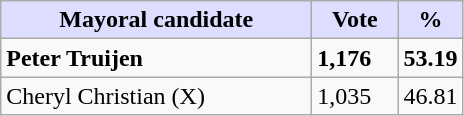<table class="wikitable">
<tr>
<th style="background:#ddf;" width="200px">Mayoral candidate</th>
<th style="background:#ddf;" width="50px">Vote</th>
<th style="background:#ddf;" width="30px">%</th>
</tr>
<tr>
<td><strong>Peter Truijen</strong></td>
<td><strong>1,176</strong></td>
<td><strong>53.19</strong></td>
</tr>
<tr>
<td>Cheryl Christian (X)</td>
<td>1,035</td>
<td>46.81</td>
</tr>
</table>
